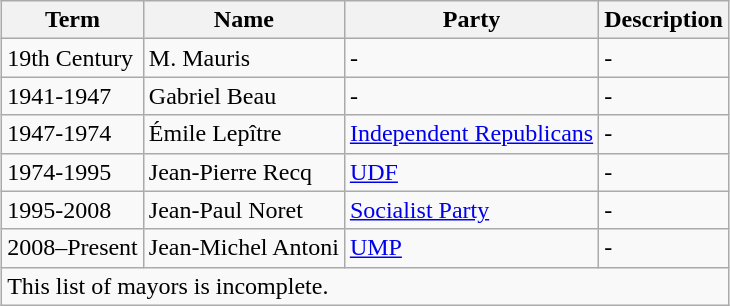<table class="wikitable" style="margin-left: auto; margin-right: auto; border: none;">
<tr>
<th>Term</th>
<th>Name</th>
<th>Party</th>
<th>Description</th>
</tr>
<tr>
<td>19th Century</td>
<td>M. Mauris</td>
<td>-</td>
<td>-</td>
</tr>
<tr>
<td>1941-1947</td>
<td>Gabriel Beau</td>
<td>-</td>
<td>-</td>
</tr>
<tr>
<td>1947-1974</td>
<td>Émile Lepître</td>
<td><a href='#'>Independent Republicans</a></td>
<td>-</td>
</tr>
<tr>
<td>1974-1995</td>
<td>Jean-Pierre Recq</td>
<td><a href='#'>UDF</a></td>
<td>-</td>
</tr>
<tr>
<td>1995-2008</td>
<td>Jean-Paul Noret</td>
<td><a href='#'>Socialist Party</a></td>
<td>-</td>
</tr>
<tr>
<td>2008–Present</td>
<td>Jean-Michel Antoni</td>
<td><a href='#'>UMP</a></td>
<td>-</td>
</tr>
<tr>
<td colspan=4>This list of mayors is incomplete.</td>
</tr>
<tr>
</tr>
</table>
